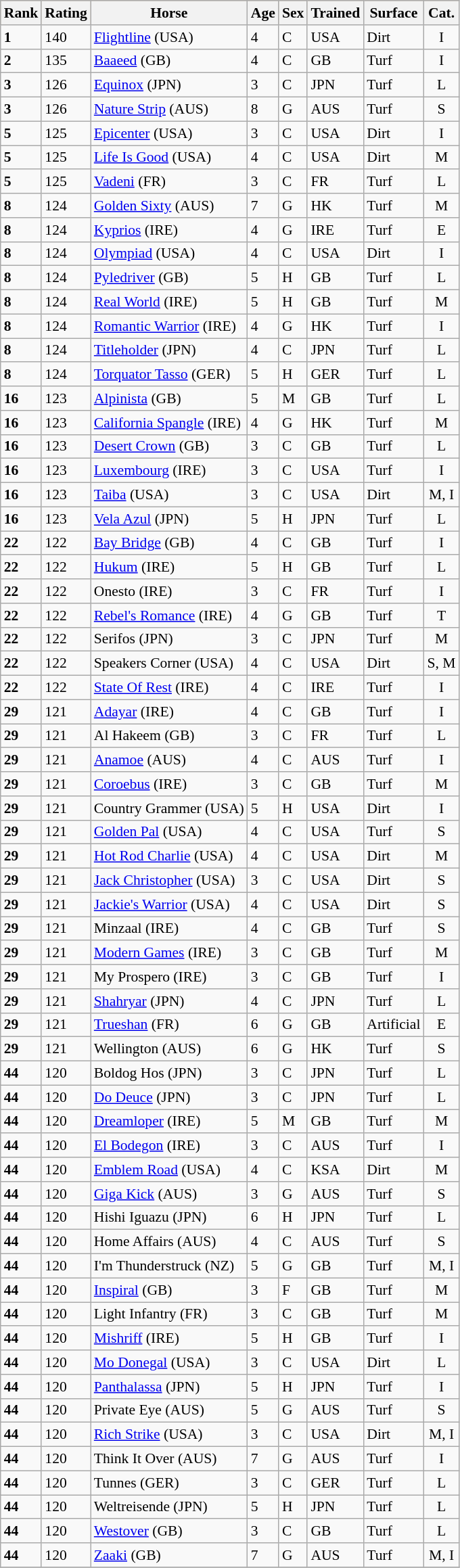<table class="wikitable sortable" style="font-size:90%">
<tr style="background:tan; text-align:center;">
<th><strong>Rank</strong><br></th>
<th><strong>Rating</strong><br></th>
<th><strong>Horse</strong><br></th>
<th><strong>Age</strong><br></th>
<th><strong>Sex</strong><br></th>
<th><strong>Trained</strong><br></th>
<th><strong>Surface</strong><br></th>
<th><strong>Cat.</strong><br></th>
</tr>
<tr>
<td><strong>1</strong></td>
<td>140</td>
<td><a href='#'>Flightline</a> (USA)</td>
<td>4</td>
<td>C</td>
<td>USA</td>
<td>Dirt</td>
<td align=center>I</td>
</tr>
<tr>
<td><strong>2</strong></td>
<td>135</td>
<td><a href='#'>Baaeed</a> (GB)</td>
<td>4</td>
<td>C</td>
<td>GB</td>
<td>Turf</td>
<td align=center>I</td>
</tr>
<tr>
<td><strong>3</strong></td>
<td>126</td>
<td><a href='#'>Equinox</a> (JPN)</td>
<td>3</td>
<td>C</td>
<td>JPN</td>
<td>Turf</td>
<td align=center>L</td>
</tr>
<tr>
<td><strong>3</strong></td>
<td>126</td>
<td><a href='#'>Nature Strip</a> (AUS)</td>
<td>8</td>
<td>G</td>
<td>AUS</td>
<td>Turf</td>
<td align=center>S</td>
</tr>
<tr>
<td><strong>5</strong></td>
<td>125</td>
<td><a href='#'>Epicenter</a> (USA)</td>
<td>3</td>
<td>C</td>
<td>USA</td>
<td>Dirt</td>
<td align=center>I</td>
</tr>
<tr>
<td><strong>5</strong></td>
<td>125</td>
<td><a href='#'>Life Is Good</a> (USA)</td>
<td>4</td>
<td>C</td>
<td>USA</td>
<td>Dirt</td>
<td align=center>M</td>
</tr>
<tr>
<td><strong>5</strong></td>
<td>125</td>
<td><a href='#'>Vadeni</a> (FR)</td>
<td>3</td>
<td>C</td>
<td>FR</td>
<td>Turf</td>
<td align=center>L</td>
</tr>
<tr>
<td><strong>8</strong></td>
<td>124</td>
<td><a href='#'>Golden Sixty</a> (AUS)</td>
<td>7</td>
<td>G</td>
<td>HK</td>
<td>Turf</td>
<td align=center>M</td>
</tr>
<tr>
<td><strong>8</strong></td>
<td>124</td>
<td><a href='#'>Kyprios</a> (IRE)</td>
<td>4</td>
<td>G</td>
<td>IRE</td>
<td>Turf</td>
<td align=center>E</td>
</tr>
<tr>
<td><strong>8</strong></td>
<td>124</td>
<td><a href='#'>Olympiad</a> (USA)</td>
<td>4</td>
<td>C</td>
<td>USA</td>
<td>Dirt</td>
<td align=center>I</td>
</tr>
<tr>
<td><strong>8</strong></td>
<td>124</td>
<td><a href='#'>Pyledriver</a> (GB)</td>
<td>5</td>
<td>H</td>
<td>GB</td>
<td>Turf</td>
<td align=center>L</td>
</tr>
<tr>
<td><strong>8</strong></td>
<td>124</td>
<td><a href='#'>Real World</a> (IRE)</td>
<td>5</td>
<td>H</td>
<td>GB</td>
<td>Turf</td>
<td align=center>M</td>
</tr>
<tr>
<td><strong>8</strong></td>
<td>124</td>
<td><a href='#'>Romantic Warrior</a> (IRE)</td>
<td>4</td>
<td>G</td>
<td>HK</td>
<td>Turf</td>
<td align=center>I</td>
</tr>
<tr>
<td><strong>8</strong></td>
<td>124</td>
<td><a href='#'>Titleholder</a> (JPN)</td>
<td>4</td>
<td>C</td>
<td>JPN</td>
<td>Turf</td>
<td align=center>L</td>
</tr>
<tr>
<td><strong>8</strong></td>
<td>124</td>
<td><a href='#'>Torquator Tasso</a> (GER)</td>
<td>5</td>
<td>H</td>
<td>GER</td>
<td>Turf</td>
<td align=center>L</td>
</tr>
<tr>
<td><strong>16</strong></td>
<td>123</td>
<td><a href='#'>Alpinista</a> (GB)</td>
<td>5</td>
<td>M</td>
<td>GB</td>
<td>Turf</td>
<td align=center>L</td>
</tr>
<tr>
<td><strong>16</strong></td>
<td>123</td>
<td><a href='#'>California Spangle</a> (IRE)</td>
<td>4</td>
<td>G</td>
<td>HK</td>
<td>Turf</td>
<td align=center>M</td>
</tr>
<tr>
<td><strong>16</strong></td>
<td>123</td>
<td><a href='#'>Desert Crown</a> (GB)</td>
<td>3</td>
<td>C</td>
<td>GB</td>
<td>Turf</td>
<td align=center>L</td>
</tr>
<tr>
<td><strong>16</strong></td>
<td>123</td>
<td><a href='#'>Luxembourg</a> (IRE)</td>
<td>3</td>
<td>C</td>
<td>USA</td>
<td>Turf</td>
<td align=center>I</td>
</tr>
<tr>
<td><strong>16</strong></td>
<td>123</td>
<td><a href='#'>Taiba</a> (USA)</td>
<td>3</td>
<td>C</td>
<td>USA</td>
<td>Dirt</td>
<td align=center>M, I</td>
</tr>
<tr>
<td><strong>16</strong></td>
<td>123</td>
<td><a href='#'>Vela Azul</a> (JPN)</td>
<td>5</td>
<td>H</td>
<td>JPN</td>
<td>Turf</td>
<td align=center>L</td>
</tr>
<tr>
<td><strong>22</strong></td>
<td>122</td>
<td><a href='#'>Bay Bridge</a> (GB)</td>
<td>4</td>
<td>C</td>
<td>GB</td>
<td>Turf</td>
<td align=center>I</td>
</tr>
<tr>
<td><strong>22</strong></td>
<td>122</td>
<td><a href='#'>Hukum</a> (IRE)</td>
<td>5</td>
<td>H</td>
<td>GB</td>
<td>Turf</td>
<td align=center>L</td>
</tr>
<tr>
<td><strong>22</strong></td>
<td>122</td>
<td>Onesto (IRE)</td>
<td>3</td>
<td>C</td>
<td>FR</td>
<td>Turf</td>
<td align=center>I</td>
</tr>
<tr>
<td><strong>22</strong></td>
<td>122</td>
<td><a href='#'>Rebel's Romance</a> (IRE)</td>
<td>4</td>
<td>G</td>
<td>GB</td>
<td>Turf</td>
<td align=center>T</td>
</tr>
<tr>
<td><strong>22</strong></td>
<td>122</td>
<td>Serifos (JPN)</td>
<td>3</td>
<td>C</td>
<td>JPN</td>
<td>Turf</td>
<td align=center>M</td>
</tr>
<tr>
<td><strong>22</strong></td>
<td>122</td>
<td>Speakers Corner (USA)</td>
<td>4</td>
<td>C</td>
<td>USA</td>
<td>Dirt</td>
<td align=center>S, M</td>
</tr>
<tr>
<td><strong>22</strong></td>
<td>122</td>
<td><a href='#'>State Of Rest</a> (IRE)</td>
<td>4</td>
<td>C</td>
<td>IRE</td>
<td>Turf</td>
<td align=center>I</td>
</tr>
<tr>
<td><strong>29</strong></td>
<td>121</td>
<td><a href='#'>Adayar</a> (IRE)</td>
<td>4</td>
<td>C</td>
<td>GB</td>
<td>Turf</td>
<td align=center>I</td>
</tr>
<tr>
<td><strong>29</strong></td>
<td>121</td>
<td>Al Hakeem (GB)</td>
<td>3</td>
<td>C</td>
<td>FR</td>
<td>Turf</td>
<td align=center>L</td>
</tr>
<tr>
<td><strong>29</strong></td>
<td>121</td>
<td><a href='#'>Anamoe</a> (AUS)</td>
<td>4</td>
<td>C</td>
<td>AUS</td>
<td>Turf</td>
<td align=center>I</td>
</tr>
<tr>
<td><strong>29</strong></td>
<td>121</td>
<td><a href='#'>Coroebus</a> (IRE)</td>
<td>3</td>
<td>C</td>
<td>GB</td>
<td>Turf</td>
<td align=center>M</td>
</tr>
<tr>
<td><strong>29</strong></td>
<td>121</td>
<td>Country Grammer (USA)</td>
<td>5</td>
<td>H</td>
<td>USA</td>
<td>Dirt</td>
<td align=center>I</td>
</tr>
<tr>
<td><strong>29</strong></td>
<td>121</td>
<td><a href='#'>Golden Pal</a> (USA)</td>
<td>4</td>
<td>C</td>
<td>USA</td>
<td>Turf</td>
<td align=center>S</td>
</tr>
<tr>
<td><strong>29</strong></td>
<td>121</td>
<td><a href='#'>Hot Rod Charlie</a> (USA)</td>
<td>4</td>
<td>C</td>
<td>USA</td>
<td>Dirt</td>
<td align=center>M</td>
</tr>
<tr>
<td><strong>29</strong></td>
<td>121</td>
<td><a href='#'>Jack Christopher</a> (USA)</td>
<td>3</td>
<td>C</td>
<td>USA</td>
<td>Dirt</td>
<td align=center>S</td>
</tr>
<tr>
<td><strong>29</strong></td>
<td>121</td>
<td><a href='#'>Jackie's Warrior</a> (USA)</td>
<td>4</td>
<td>C</td>
<td>USA</td>
<td>Dirt</td>
<td align=center>S</td>
</tr>
<tr>
<td><strong>29</strong></td>
<td>121</td>
<td>Minzaal (IRE)</td>
<td>4</td>
<td>C</td>
<td>GB</td>
<td>Turf</td>
<td align=center>S</td>
</tr>
<tr>
<td><strong>29</strong></td>
<td>121</td>
<td><a href='#'>Modern Games</a> (IRE)</td>
<td>3</td>
<td>C</td>
<td>GB</td>
<td>Turf</td>
<td align=center>M</td>
</tr>
<tr>
<td><strong>29</strong></td>
<td>121</td>
<td>My Prospero (IRE)</td>
<td>3</td>
<td>C</td>
<td>GB</td>
<td>Turf</td>
<td align=center>I</td>
</tr>
<tr>
<td><strong>29</strong></td>
<td>121</td>
<td><a href='#'>Shahryar</a> (JPN)</td>
<td>4</td>
<td>C</td>
<td>JPN</td>
<td>Turf</td>
<td align=center>L</td>
</tr>
<tr>
<td><strong>29</strong></td>
<td>121</td>
<td><a href='#'>Trueshan</a> (FR)</td>
<td>6</td>
<td>G</td>
<td>GB</td>
<td>Artificial</td>
<td align=center>E</td>
</tr>
<tr>
<td><strong>29</strong></td>
<td>121</td>
<td>Wellington (AUS)</td>
<td>6</td>
<td>G</td>
<td>HK</td>
<td>Turf</td>
<td align=center>S</td>
</tr>
<tr>
<td><strong>44</strong></td>
<td>120</td>
<td>Boldog Hos (JPN)</td>
<td>3</td>
<td>C</td>
<td>JPN</td>
<td>Turf</td>
<td align=center>L</td>
</tr>
<tr>
<td><strong>44</strong></td>
<td>120</td>
<td><a href='#'>Do Deuce</a> (JPN)</td>
<td>3</td>
<td>C</td>
<td>JPN</td>
<td>Turf</td>
<td align=center>L</td>
</tr>
<tr>
<td><strong>44</strong></td>
<td>120</td>
<td><a href='#'>Dreamloper</a> (IRE)</td>
<td>5</td>
<td>M</td>
<td>GB</td>
<td>Turf</td>
<td align=center>M</td>
</tr>
<tr>
<td><strong>44</strong></td>
<td>120</td>
<td><a href='#'>El Bodegon</a> (IRE)</td>
<td>3</td>
<td>C</td>
<td>AUS</td>
<td>Turf</td>
<td align=center>I</td>
</tr>
<tr>
<td><strong>44</strong></td>
<td>120</td>
<td><a href='#'>Emblem Road</a> (USA)</td>
<td>4</td>
<td>C</td>
<td>KSA</td>
<td>Dirt</td>
<td align=center>M</td>
</tr>
<tr>
<td><strong>44</strong></td>
<td>120</td>
<td><a href='#'>Giga Kick</a> (AUS)</td>
<td>3</td>
<td>G</td>
<td>AUS</td>
<td>Turf</td>
<td align=center>S</td>
</tr>
<tr>
<td><strong>44</strong></td>
<td>120</td>
<td>Hishi Iguazu (JPN)</td>
<td>6</td>
<td>H</td>
<td>JPN</td>
<td>Turf</td>
<td align=center>L</td>
</tr>
<tr>
<td><strong>44</strong></td>
<td>120</td>
<td>Home Affairs (AUS)</td>
<td>4</td>
<td>C</td>
<td>AUS</td>
<td>Turf</td>
<td align=center>S</td>
</tr>
<tr>
<td><strong>44</strong></td>
<td>120</td>
<td>I'm Thunderstruck (NZ)</td>
<td>5</td>
<td>G</td>
<td>GB</td>
<td>Turf</td>
<td align=center>M, I</td>
</tr>
<tr>
<td><strong>44</strong></td>
<td>120</td>
<td><a href='#'>Inspiral</a> (GB)</td>
<td>3</td>
<td>F</td>
<td>GB</td>
<td>Turf</td>
<td align=center>M</td>
</tr>
<tr>
<td><strong>44</strong></td>
<td>120</td>
<td>Light Infantry (FR)</td>
<td>3</td>
<td>C</td>
<td>GB</td>
<td>Turf</td>
<td align=center>M</td>
</tr>
<tr>
<td><strong>44</strong></td>
<td>120</td>
<td><a href='#'>Mishriff</a> (IRE)</td>
<td>5</td>
<td>H</td>
<td>GB</td>
<td>Turf</td>
<td align=center>I</td>
</tr>
<tr>
<td><strong>44</strong></td>
<td>120</td>
<td><a href='#'>Mo Donegal</a> (USA)</td>
<td>3</td>
<td>C</td>
<td>USA</td>
<td>Dirt</td>
<td align=center>L</td>
</tr>
<tr>
<td><strong>44</strong></td>
<td>120</td>
<td><a href='#'>Panthalassa</a> (JPN)</td>
<td>5</td>
<td>H</td>
<td>JPN</td>
<td>Turf</td>
<td align=center>I</td>
</tr>
<tr>
<td><strong>44</strong></td>
<td>120</td>
<td>Private Eye (AUS)</td>
<td>5</td>
<td>G</td>
<td>AUS</td>
<td>Turf</td>
<td align=center>S</td>
</tr>
<tr>
<td><strong>44</strong></td>
<td>120</td>
<td><a href='#'>Rich Strike</a> (USA)</td>
<td>3</td>
<td>C</td>
<td>USA</td>
<td>Dirt</td>
<td align=center>M, I</td>
</tr>
<tr>
<td><strong>44</strong></td>
<td>120</td>
<td>Think It Over (AUS)</td>
<td>7</td>
<td>G</td>
<td>AUS</td>
<td>Turf</td>
<td align=center>I</td>
</tr>
<tr>
<td><strong>44</strong></td>
<td>120</td>
<td>Tunnes (GER)</td>
<td>3</td>
<td>C</td>
<td>GER</td>
<td>Turf</td>
<td align=center>L</td>
</tr>
<tr>
<td><strong>44</strong></td>
<td>120</td>
<td>Weltreisende (JPN)</td>
<td>5</td>
<td>H</td>
<td>JPN</td>
<td>Turf</td>
<td align=center>L</td>
</tr>
<tr>
<td><strong>44</strong></td>
<td>120</td>
<td><a href='#'>Westover</a> (GB)</td>
<td>3</td>
<td>C</td>
<td>GB</td>
<td>Turf</td>
<td align=center>L</td>
</tr>
<tr>
<td><strong>44</strong></td>
<td>120</td>
<td><a href='#'>Zaaki</a> (GB)</td>
<td>7</td>
<td>G</td>
<td>AUS</td>
<td>Turf</td>
<td align=center>M, I</td>
</tr>
<tr>
</tr>
</table>
